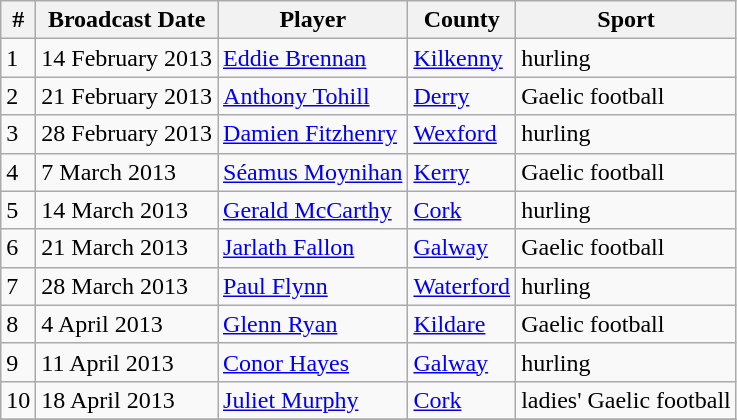<table class="wikitable">
<tr>
<th>#</th>
<th>Broadcast Date</th>
<th>Player</th>
<th>County</th>
<th>Sport</th>
</tr>
<tr>
<td>1</td>
<td>14 February 2013</td>
<td><a href='#'>Eddie Brennan</a></td>
<td><a href='#'>Kilkenny</a></td>
<td>hurling</td>
</tr>
<tr>
<td>2</td>
<td>21 February 2013</td>
<td><a href='#'>Anthony Tohill</a></td>
<td><a href='#'>Derry</a></td>
<td>Gaelic football</td>
</tr>
<tr>
<td>3</td>
<td>28 February 2013</td>
<td><a href='#'>Damien Fitzhenry</a></td>
<td><a href='#'>Wexford</a></td>
<td>hurling</td>
</tr>
<tr>
<td>4</td>
<td>7 March 2013</td>
<td><a href='#'>Séamus Moynihan</a></td>
<td><a href='#'>Kerry</a></td>
<td>Gaelic football</td>
</tr>
<tr>
<td>5</td>
<td>14 March 2013</td>
<td><a href='#'>Gerald McCarthy</a></td>
<td><a href='#'>Cork</a></td>
<td>hurling</td>
</tr>
<tr>
<td>6</td>
<td>21 March 2013</td>
<td><a href='#'>Jarlath Fallon</a></td>
<td><a href='#'>Galway</a></td>
<td>Gaelic football</td>
</tr>
<tr>
<td>7</td>
<td>28 March 2013</td>
<td><a href='#'>Paul Flynn</a></td>
<td><a href='#'>Waterford</a></td>
<td>hurling</td>
</tr>
<tr>
<td>8</td>
<td>4 April 2013</td>
<td><a href='#'>Glenn Ryan</a></td>
<td><a href='#'>Kildare</a></td>
<td>Gaelic football</td>
</tr>
<tr>
<td>9</td>
<td>11 April 2013</td>
<td><a href='#'>Conor Hayes</a></td>
<td><a href='#'>Galway</a></td>
<td>hurling</td>
</tr>
<tr>
<td>10</td>
<td>18 April 2013</td>
<td><a href='#'>Juliet Murphy</a></td>
<td><a href='#'>Cork</a></td>
<td>ladies' Gaelic football</td>
</tr>
<tr>
</tr>
</table>
